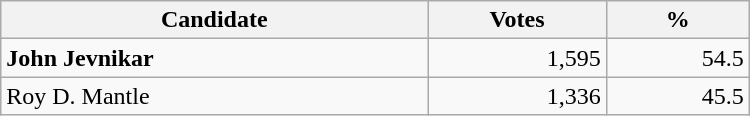<table style="width:500px;" class="wikitable">
<tr>
<th align="center">Candidate</th>
<th align="center">Votes</th>
<th align="center">%</th>
</tr>
<tr>
<td align="left"><strong>John Jevnikar</strong></td>
<td align="right">1,595</td>
<td align="right">54.5</td>
</tr>
<tr>
<td align="left">Roy D. Mantle</td>
<td align="right">1,336</td>
<td align="right">45.5</td>
</tr>
</table>
